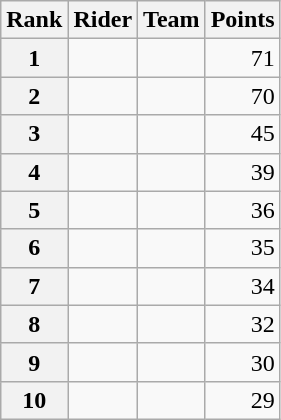<table class="wikitable" margin-bottom:0;">
<tr>
<th scope="col">Rank</th>
<th scope="col">Rider</th>
<th scope="col">Team</th>
<th scope="col">Points</th>
</tr>
<tr>
<th scope="row">1</th>
<td> </td>
<td></td>
<td align="right">71</td>
</tr>
<tr>
<th scope="row">2</th>
<td></td>
<td></td>
<td align="right">70</td>
</tr>
<tr>
<th scope="row">3</th>
<td></td>
<td></td>
<td align="right">45</td>
</tr>
<tr>
<th scope="row">4</th>
<td></td>
<td></td>
<td align="right">39</td>
</tr>
<tr>
<th scope="row">5</th>
<td></td>
<td></td>
<td align="right">36</td>
</tr>
<tr>
<th scope="row">6</th>
<td></td>
<td></td>
<td align="right">35</td>
</tr>
<tr>
<th scope="row">7</th>
<td> </td>
<td></td>
<td align="right">34</td>
</tr>
<tr>
<th scope="row">8</th>
<td></td>
<td></td>
<td align="right">32</td>
</tr>
<tr>
<th scope="row">9</th>
<td></td>
<td></td>
<td align="right">30</td>
</tr>
<tr>
<th scope="row">10</th>
<td></td>
<td></td>
<td align="right">29</td>
</tr>
</table>
